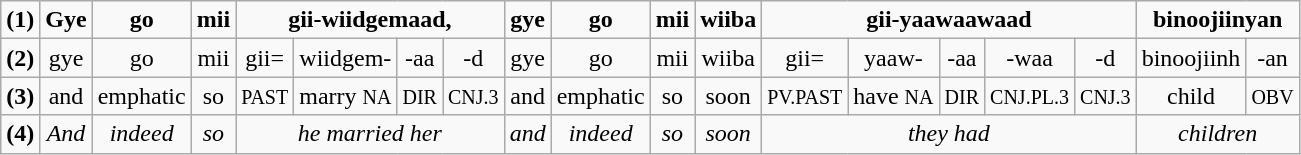<table class="wikitable">
<tr>
<td align="center"><strong>(1)</strong></td>
<td align="center"><strong>Gye</strong></td>
<td align="center"><strong>go</strong></td>
<td align="center"><strong>mii</strong></td>
<td colspan=4 align="center"><strong>gii-wiidgemaad,</strong></td>
<td align="center"><strong>gye</strong></td>
<td align="center"><strong>go</strong></td>
<td align="center"><strong>mii</strong></td>
<td align="center"><strong>wiiba</strong></td>
<td colspan=5 align="center"><strong>gii-yaawaawaad</strong></td>
<td colspan=2 align="center"><strong>binoojiinyan</strong></td>
</tr>
<tr>
<td align="center"><strong>(2)</strong></td>
<td align="center">gye</td>
<td align="center">go</td>
<td align="center">mii</td>
<td align="center">gii=</td>
<td align="center">wiidgem-</td>
<td align="center">-aa</td>
<td align="center">-d</td>
<td align="center">gye</td>
<td align="center">go</td>
<td align="center">mii</td>
<td align="center">wiiba</td>
<td align="center">gii=</td>
<td align="center">yaaw-</td>
<td align="center">-aa</td>
<td align="center">-waa</td>
<td align="center">-d</td>
<td align="center">binoojiinh</td>
<td align="center">-an</td>
</tr>
<tr>
<td align="center"><strong>(3)</strong></td>
<td align="center">and</td>
<td align="center">emphatic</td>
<td align="center">so</td>
<td align="center"><small>PAST</small></td>
<td align="center">marry <small>NA</small></td>
<td align="center"><small>DIR</small></td>
<td align="center"><small>CNJ.3</small></td>
<td align="center">and</td>
<td align="center">emphatic</td>
<td align="center">so</td>
<td align="center">soon</td>
<td align="center"><small>PV.PAST</small></td>
<td align="center">have <small>NA</small></td>
<td align="center"><small>DIR</small></td>
<td align="center"><small>CNJ.PL.3</small></td>
<td align="center"><small>CNJ.3</small></td>
<td align="center">child</td>
<td align="center"><small>OBV</small></td>
</tr>
<tr>
<td align="center"><strong>(4)</strong></td>
<td align="center"><em>And</em></td>
<td align="center"><em>indeed</em></td>
<td align="center"><em>so</em></td>
<td colspan=4 align="center"><em>he married her</em></td>
<td align="center"><em>and</em></td>
<td align="center"><em>indeed</em></td>
<td align="center"><em>so</em></td>
<td align="center"><em>soon</em></td>
<td colspan=5 align="center"><em>they had</em></td>
<td colspan=2 align="center"><em>children</em></td>
</tr>
</table>
